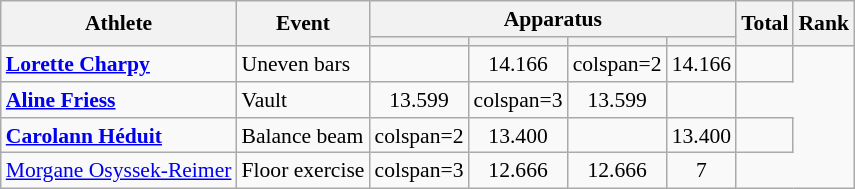<table class="wikitable" style="font-size:90%">
<tr>
<th rowspan=2>Athlete</th>
<th rowspan=2>Event</th>
<th colspan=4>Apparatus</th>
<th rowspan=2>Total</th>
<th rowspan=2>Rank</th>
</tr>
<tr style="font-size:95%">
<th></th>
<th></th>
<th></th>
<th></th>
</tr>
<tr align=center>
<td align=left><strong><a href='#'>Lorette Charpy</a></strong></td>
<td align=left>Uneven bars</td>
<td></td>
<td>14.166</td>
<td>colspan=2</td>
<td>14.166</td>
<td></td>
</tr>
<tr align=center>
<td align=left><strong><a href='#'>Aline Friess</a></strong></td>
<td align=left>Vault</td>
<td>13.599</td>
<td>colspan=3</td>
<td>13.599</td>
<td></td>
</tr>
<tr align=center>
<td align=left><strong><a href='#'>Carolann Héduit</a></strong></td>
<td align=left>Balance beam</td>
<td>colspan=2</td>
<td>13.400</td>
<td></td>
<td>13.400</td>
<td></td>
</tr>
<tr align=center>
<td align=left><a href='#'>Morgane Osyssek-Reimer</a></td>
<td align=left>Floor exercise</td>
<td>colspan=3</td>
<td>12.666</td>
<td>12.666</td>
<td>7</td>
</tr>
</table>
